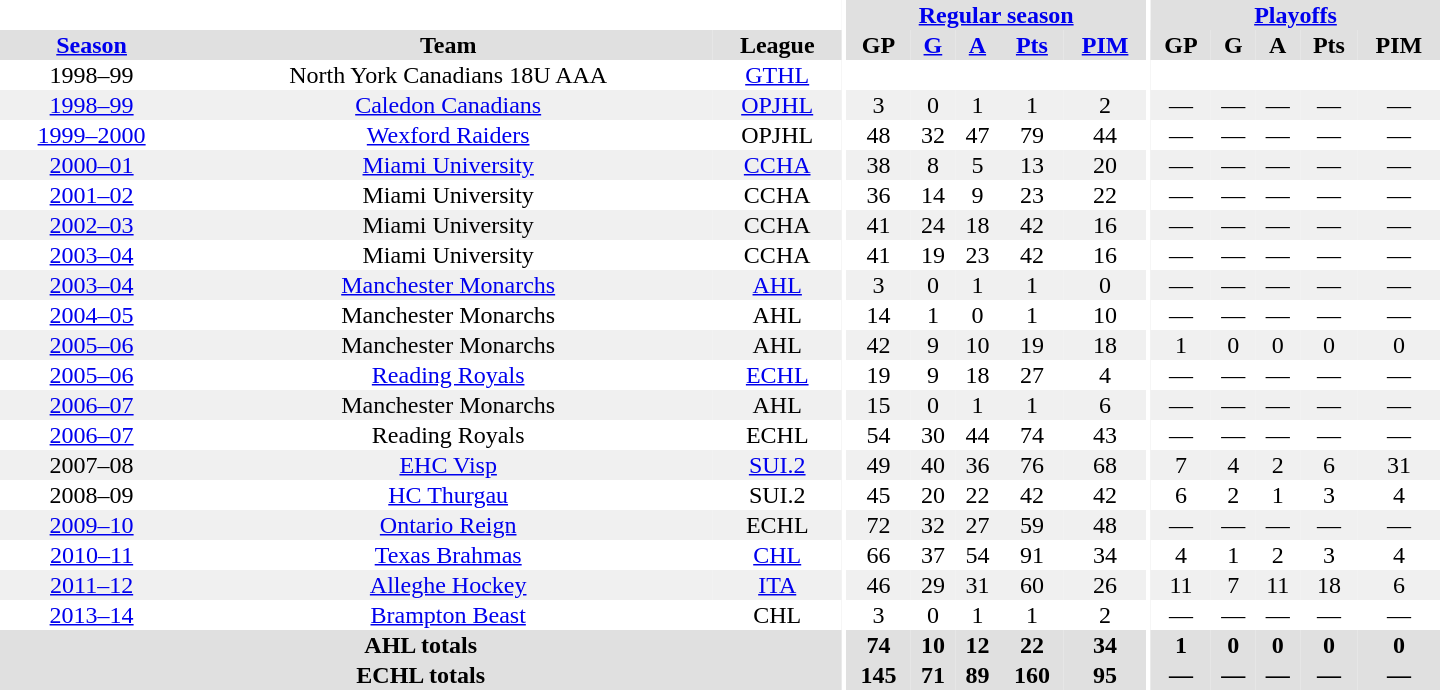<table border="0" cellpadding="1" cellspacing="0" style="text-align:center; width:60em">
<tr bgcolor="#e0e0e0">
<th colspan="3" bgcolor="#ffffff"></th>
<th rowspan="99" bgcolor="#ffffff"></th>
<th colspan="5"><a href='#'>Regular season</a></th>
<th rowspan="99" bgcolor="#ffffff"></th>
<th colspan="5"><a href='#'>Playoffs</a></th>
</tr>
<tr bgcolor="#e0e0e0">
<th><a href='#'>Season</a></th>
<th>Team</th>
<th>League</th>
<th>GP</th>
<th><a href='#'>G</a></th>
<th><a href='#'>A</a></th>
<th><a href='#'>Pts</a></th>
<th><a href='#'>PIM</a></th>
<th>GP</th>
<th>G</th>
<th>A</th>
<th>Pts</th>
<th>PIM</th>
</tr>
<tr>
<td>1998–99</td>
<td>North York Canadians 18U AAA</td>
<td><a href='#'>GTHL</a></td>
<td></td>
<td></td>
<td></td>
<td></td>
<td></td>
<td></td>
<td></td>
<td></td>
<td></td>
<td></td>
</tr>
<tr bgcolor="#f0f0f0">
<td><a href='#'>1998–99</a></td>
<td><a href='#'>Caledon Canadians</a></td>
<td><a href='#'>OPJHL</a></td>
<td>3</td>
<td>0</td>
<td>1</td>
<td>1</td>
<td>2</td>
<td>—</td>
<td>—</td>
<td>—</td>
<td>—</td>
<td>—</td>
</tr>
<tr>
<td><a href='#'>1999–2000</a></td>
<td><a href='#'>Wexford Raiders</a></td>
<td>OPJHL</td>
<td>48</td>
<td>32</td>
<td>47</td>
<td>79</td>
<td>44</td>
<td>—</td>
<td>—</td>
<td>—</td>
<td>—</td>
<td>—</td>
</tr>
<tr bgcolor="#f0f0f0">
<td><a href='#'>2000–01</a></td>
<td><a href='#'>Miami University</a></td>
<td><a href='#'>CCHA</a></td>
<td>38</td>
<td>8</td>
<td>5</td>
<td>13</td>
<td>20</td>
<td>—</td>
<td>—</td>
<td>—</td>
<td>—</td>
<td>—</td>
</tr>
<tr>
<td><a href='#'>2001–02</a></td>
<td>Miami University</td>
<td>CCHA</td>
<td>36</td>
<td>14</td>
<td>9</td>
<td>23</td>
<td>22</td>
<td>—</td>
<td>—</td>
<td>—</td>
<td>—</td>
<td>—</td>
</tr>
<tr bgcolor="#f0f0f0">
<td><a href='#'>2002–03</a></td>
<td>Miami University</td>
<td>CCHA</td>
<td>41</td>
<td>24</td>
<td>18</td>
<td>42</td>
<td>16</td>
<td>—</td>
<td>—</td>
<td>—</td>
<td>—</td>
<td>—</td>
</tr>
<tr>
<td><a href='#'>2003–04</a></td>
<td>Miami University</td>
<td>CCHA</td>
<td>41</td>
<td>19</td>
<td>23</td>
<td>42</td>
<td>16</td>
<td>—</td>
<td>—</td>
<td>—</td>
<td>—</td>
<td>—</td>
</tr>
<tr bgcolor="#f0f0f0">
<td><a href='#'>2003–04</a></td>
<td><a href='#'>Manchester Monarchs</a></td>
<td><a href='#'>AHL</a></td>
<td>3</td>
<td>0</td>
<td>1</td>
<td>1</td>
<td>0</td>
<td>—</td>
<td>—</td>
<td>—</td>
<td>—</td>
<td>—</td>
</tr>
<tr>
<td><a href='#'>2004–05</a></td>
<td>Manchester Monarchs</td>
<td>AHL</td>
<td>14</td>
<td>1</td>
<td>0</td>
<td>1</td>
<td>10</td>
<td>—</td>
<td>—</td>
<td>—</td>
<td>—</td>
<td>—</td>
</tr>
<tr bgcolor="#f0f0f0">
<td><a href='#'>2005–06</a></td>
<td>Manchester Monarchs</td>
<td>AHL</td>
<td>42</td>
<td>9</td>
<td>10</td>
<td>19</td>
<td>18</td>
<td>1</td>
<td>0</td>
<td>0</td>
<td>0</td>
<td>0</td>
</tr>
<tr>
<td><a href='#'>2005–06</a></td>
<td><a href='#'>Reading Royals</a></td>
<td><a href='#'>ECHL</a></td>
<td>19</td>
<td>9</td>
<td>18</td>
<td>27</td>
<td>4</td>
<td>—</td>
<td>—</td>
<td>—</td>
<td>—</td>
<td>—</td>
</tr>
<tr bgcolor="#f0f0f0">
<td><a href='#'>2006–07</a></td>
<td>Manchester Monarchs</td>
<td>AHL</td>
<td>15</td>
<td>0</td>
<td>1</td>
<td>1</td>
<td>6</td>
<td>—</td>
<td>—</td>
<td>—</td>
<td>—</td>
<td>—</td>
</tr>
<tr>
<td><a href='#'>2006–07</a></td>
<td>Reading Royals</td>
<td>ECHL</td>
<td>54</td>
<td>30</td>
<td>44</td>
<td>74</td>
<td>43</td>
<td>—</td>
<td>—</td>
<td>—</td>
<td>—</td>
<td>—</td>
</tr>
<tr bgcolor="#f0f0f0">
<td>2007–08</td>
<td><a href='#'>EHC Visp</a></td>
<td><a href='#'>SUI.2</a></td>
<td>49</td>
<td>40</td>
<td>36</td>
<td>76</td>
<td>68</td>
<td>7</td>
<td>4</td>
<td>2</td>
<td>6</td>
<td>31</td>
</tr>
<tr>
<td>2008–09</td>
<td><a href='#'>HC Thurgau</a></td>
<td>SUI.2</td>
<td>45</td>
<td>20</td>
<td>22</td>
<td>42</td>
<td>42</td>
<td>6</td>
<td>2</td>
<td>1</td>
<td>3</td>
<td>4</td>
</tr>
<tr bgcolor="#f0f0f0">
<td><a href='#'>2009–10</a></td>
<td><a href='#'>Ontario Reign</a></td>
<td>ECHL</td>
<td>72</td>
<td>32</td>
<td>27</td>
<td>59</td>
<td>48</td>
<td>—</td>
<td>—</td>
<td>—</td>
<td>—</td>
<td>—</td>
</tr>
<tr>
<td><a href='#'>2010–11</a></td>
<td><a href='#'>Texas Brahmas</a></td>
<td><a href='#'>CHL</a></td>
<td>66</td>
<td>37</td>
<td>54</td>
<td>91</td>
<td>34</td>
<td>4</td>
<td>1</td>
<td>2</td>
<td>3</td>
<td>4</td>
</tr>
<tr bgcolor="#f0f0f0">
<td><a href='#'>2011–12</a></td>
<td><a href='#'>Alleghe Hockey</a></td>
<td><a href='#'>ITA</a></td>
<td>46</td>
<td>29</td>
<td>31</td>
<td>60</td>
<td>26</td>
<td>11</td>
<td>7</td>
<td>11</td>
<td>18</td>
<td>6</td>
</tr>
<tr>
<td><a href='#'>2013–14</a></td>
<td><a href='#'>Brampton Beast</a></td>
<td>CHL</td>
<td>3</td>
<td>0</td>
<td>1</td>
<td>1</td>
<td>2</td>
<td>—</td>
<td>—</td>
<td>—</td>
<td>—</td>
<td>—</td>
</tr>
<tr bgcolor="#e0e0e0">
<th colspan="3">AHL totals</th>
<th>74</th>
<th>10</th>
<th>12</th>
<th>22</th>
<th>34</th>
<th>1</th>
<th>0</th>
<th>0</th>
<th>0</th>
<th>0</th>
</tr>
<tr bgcolor="#e0e0e0">
<th colspan="3">ECHL totals</th>
<th>145</th>
<th>71</th>
<th>89</th>
<th>160</th>
<th>95</th>
<th>—</th>
<th>—</th>
<th>—</th>
<th>—</th>
<th>—</th>
</tr>
</table>
